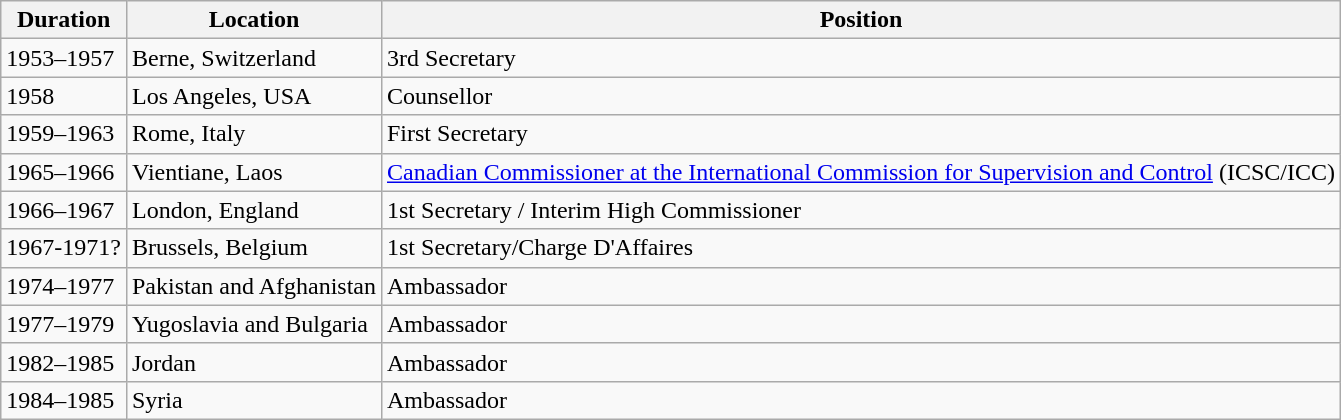<table class="wikitable">
<tr>
<th>Duration</th>
<th>Location</th>
<th>Position</th>
</tr>
<tr>
<td>1953–1957</td>
<td>Berne, Switzerland</td>
<td>3rd Secretary</td>
</tr>
<tr>
<td>1958</td>
<td>Los Angeles, USA</td>
<td>Counsellor</td>
</tr>
<tr>
<td>1959–1963</td>
<td>Rome, Italy</td>
<td>First Secretary</td>
</tr>
<tr>
<td>1965–1966</td>
<td>Vientiane, Laos</td>
<td><a href='#'>Canadian Commissioner at the International Commission for Supervision and Control</a> (ICSC/ICC)</td>
</tr>
<tr>
<td>1966–1967</td>
<td>London, England</td>
<td>1st Secretary / Interim High Commissioner</td>
</tr>
<tr>
<td>1967-1971?</td>
<td>Brussels, Belgium</td>
<td>1st Secretary/Charge D'Affaires</td>
</tr>
<tr>
<td>1974–1977</td>
<td>Pakistan and Afghanistan</td>
<td>Ambassador</td>
</tr>
<tr>
<td>1977–1979</td>
<td>Yugoslavia and Bulgaria</td>
<td>Ambassador</td>
</tr>
<tr>
<td>1982–1985</td>
<td>Jordan</td>
<td>Ambassador</td>
</tr>
<tr>
<td>1984–1985</td>
<td>Syria</td>
<td>Ambassador</td>
</tr>
</table>
